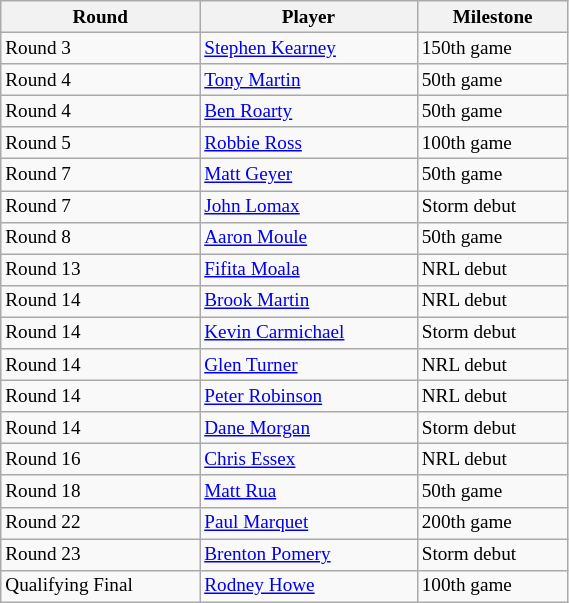<table class="wikitable"  style="font-size:80%; width:30%;">
<tr>
<th>Round</th>
<th>Player</th>
<th>Milestone</th>
</tr>
<tr>
<td>Round 3</td>
<td><a href='#'>Stephen Kearney</a></td>
<td>150th game</td>
</tr>
<tr>
<td>Round 4</td>
<td><a href='#'>Tony Martin</a></td>
<td>50th game</td>
</tr>
<tr>
<td>Round 4</td>
<td><a href='#'>Ben Roarty</a></td>
<td>50th game</td>
</tr>
<tr>
<td>Round 5</td>
<td><a href='#'>Robbie Ross</a></td>
<td>100th game</td>
</tr>
<tr>
<td>Round 7</td>
<td><a href='#'>Matt Geyer</a></td>
<td>50th game</td>
</tr>
<tr>
<td>Round 7</td>
<td><a href='#'>John Lomax</a></td>
<td>Storm debut</td>
</tr>
<tr>
<td>Round 8</td>
<td><a href='#'>Aaron Moule</a></td>
<td>50th game</td>
</tr>
<tr>
<td>Round 13</td>
<td><a href='#'>Fifita Moala</a></td>
<td>NRL debut</td>
</tr>
<tr>
<td>Round 14</td>
<td><a href='#'>Brook Martin</a></td>
<td>NRL debut</td>
</tr>
<tr>
<td>Round 14</td>
<td><a href='#'>Kevin Carmichael</a></td>
<td>Storm debut</td>
</tr>
<tr>
<td>Round 14</td>
<td><a href='#'>Glen Turner</a></td>
<td>NRL debut</td>
</tr>
<tr>
<td>Round 14</td>
<td><a href='#'>Peter Robinson</a></td>
<td>NRL debut</td>
</tr>
<tr>
<td>Round 14</td>
<td><a href='#'>Dane Morgan</a></td>
<td>Storm debut</td>
</tr>
<tr>
<td>Round 16</td>
<td><a href='#'>Chris Essex</a></td>
<td>NRL debut</td>
</tr>
<tr>
<td>Round 18</td>
<td><a href='#'>Matt Rua</a></td>
<td>50th game</td>
</tr>
<tr>
<td>Round 22</td>
<td><a href='#'>Paul Marquet</a></td>
<td>200th game</td>
</tr>
<tr>
<td>Round 23</td>
<td><a href='#'>Brenton Pomery</a></td>
<td>Storm debut</td>
</tr>
<tr>
<td>Qualifying Final</td>
<td><a href='#'>Rodney Howe</a></td>
<td>100th game</td>
</tr>
</table>
